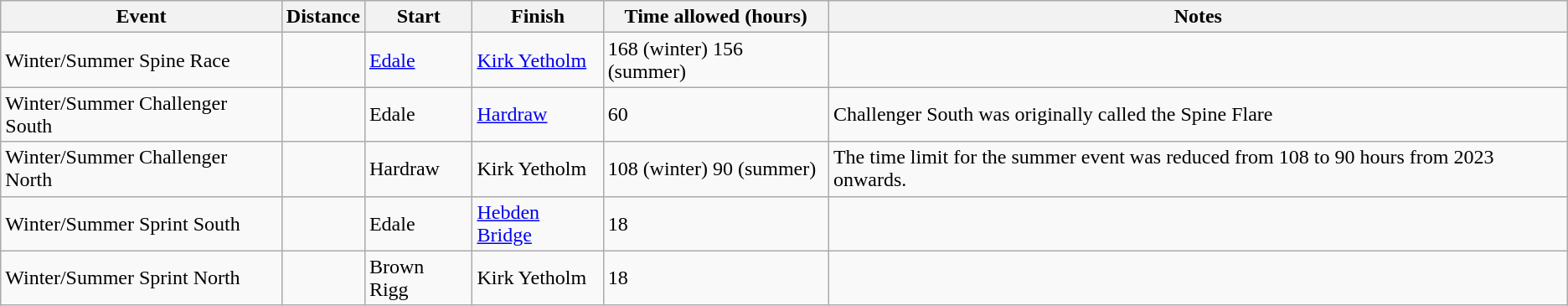<table class="wikitable">
<tr>
<th>Event</th>
<th>Distance</th>
<th>Start</th>
<th>Finish</th>
<th>Time allowed (hours)</th>
<th>Notes</th>
</tr>
<tr>
<td>Winter/Summer Spine Race</td>
<td></td>
<td><a href='#'>Edale</a></td>
<td><a href='#'>Kirk Yetholm</a></td>
<td>168 (winter) 156 (summer)</td>
<td></td>
</tr>
<tr>
<td>Winter/Summer Challenger South</td>
<td></td>
<td>Edale</td>
<td><a href='#'>Hardraw</a></td>
<td>60</td>
<td>Challenger South was originally called the Spine Flare</td>
</tr>
<tr>
<td>Winter/Summer Challenger North</td>
<td></td>
<td>Hardraw</td>
<td>Kirk Yetholm</td>
<td>108 (winter) 90 (summer)</td>
<td>The time limit for the summer event was reduced from 108 to 90 hours from 2023 onwards.</td>
</tr>
<tr>
<td>Winter/Summer Sprint South</td>
<td></td>
<td>Edale</td>
<td><a href='#'>Hebden Bridge</a></td>
<td>18</td>
<td></td>
</tr>
<tr>
<td>Winter/Summer Sprint North</td>
<td></td>
<td>Brown Rigg</td>
<td>Kirk Yetholm</td>
<td>18</td>
<td></td>
</tr>
</table>
